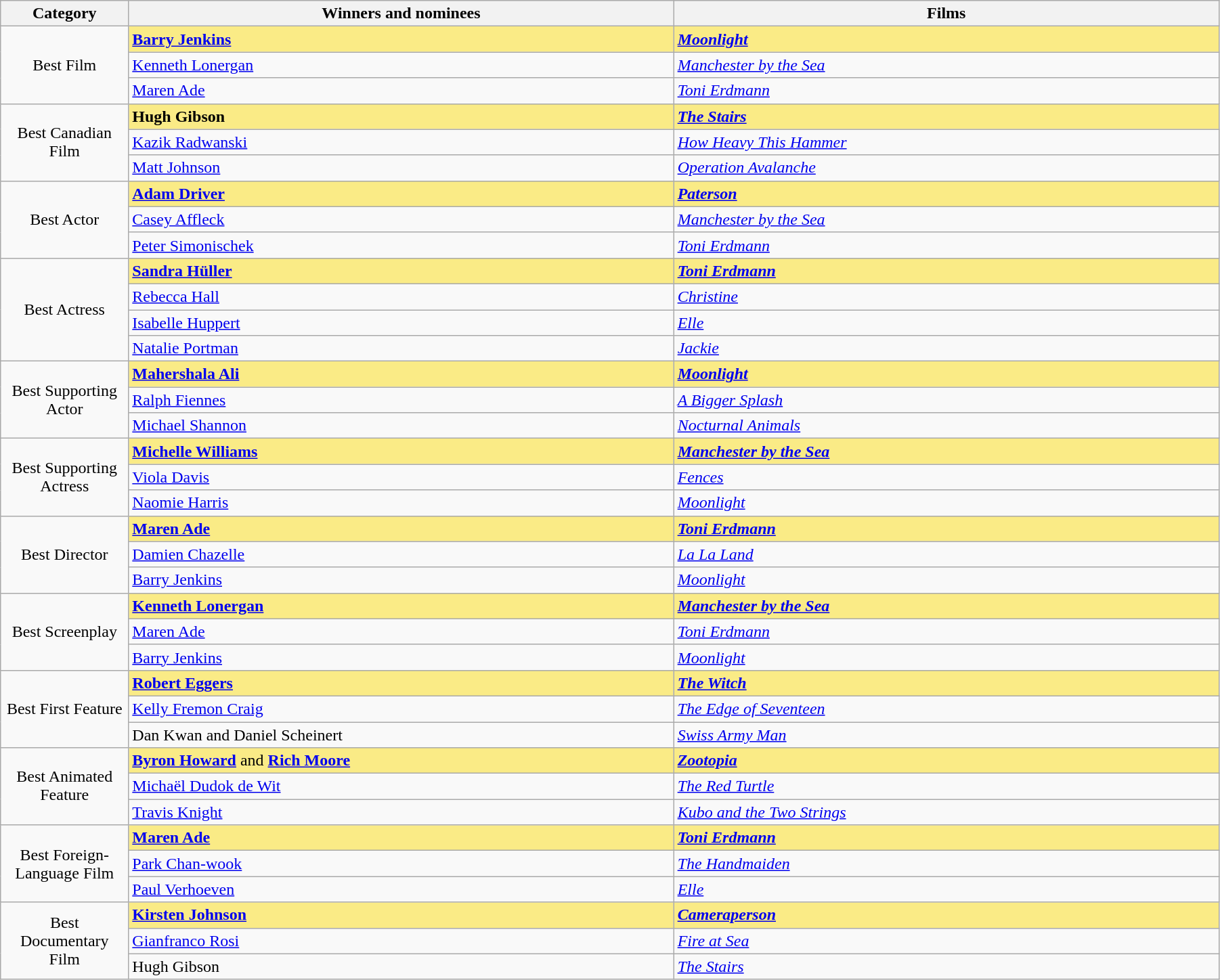<table class="wikitable" width="95%" cellpadding="5">
<tr>
<th width="100"><strong>Category</strong></th>
<th width="450"><strong>Winners and nominees</strong></th>
<th width="450"><strong>Films</strong></th>
</tr>
<tr>
<td rowspan="3" style="text-align:center;">Best Film</td>
<td style="background:#FAEB86;"><strong><a href='#'>Barry Jenkins</a></strong></td>
<td style="background:#FAEB86;"><strong><em><a href='#'>Moonlight</a></em></strong></td>
</tr>
<tr>
<td><a href='#'>Kenneth Lonergan</a></td>
<td><em><a href='#'>Manchester by the Sea</a></em></td>
</tr>
<tr>
<td><a href='#'>Maren Ade</a></td>
<td><em><a href='#'>Toni Erdmann</a></em></td>
</tr>
<tr>
<td rowspan="3"  style="text-align:center;">Best Canadian Film</td>
<td style="background:#FAEB86;"><strong>Hugh Gibson</strong></td>
<td style="background:#FAEB86;"><strong><em><a href='#'>The Stairs</a></em></strong></td>
</tr>
<tr>
<td><a href='#'>Kazik Radwanski</a></td>
<td><em><a href='#'>How Heavy This Hammer</a></em></td>
</tr>
<tr>
<td><a href='#'>Matt Johnson</a></td>
<td><em><a href='#'>Operation Avalanche</a></em></td>
</tr>
<tr>
<td rowspan="3" style="text-align:center;">Best Actor</td>
<td style="background:#FAEB86;"><strong><a href='#'>Adam Driver</a></strong></td>
<td style="background:#FAEB86;"><strong><em><a href='#'>Paterson</a></em></strong></td>
</tr>
<tr>
<td><a href='#'>Casey Affleck</a></td>
<td><em><a href='#'>Manchester by the Sea</a></em></td>
</tr>
<tr>
<td><a href='#'>Peter Simonischek</a></td>
<td><em><a href='#'>Toni Erdmann</a></em></td>
</tr>
<tr>
<td rowspan="4" style="text-align:center;">Best Actress</td>
<td style="background:#FAEB86;"><strong><a href='#'>Sandra Hüller</a></strong></td>
<td style="background:#FAEB86;"><strong><em><a href='#'>Toni Erdmann</a></em></strong></td>
</tr>
<tr>
<td><a href='#'>Rebecca Hall</a></td>
<td><em><a href='#'>Christine</a></em></td>
</tr>
<tr>
<td><a href='#'>Isabelle Huppert</a></td>
<td><em><a href='#'>Elle</a></em></td>
</tr>
<tr>
<td><a href='#'>Natalie Portman</a></td>
<td><em><a href='#'>Jackie</a></em></td>
</tr>
<tr>
<td rowspan="3" style="text-align:center;">Best Supporting Actor</td>
<td style="background:#FAEB86;"><strong><a href='#'>Mahershala Ali</a></strong></td>
<td style="background:#FAEB86;"><strong><em><a href='#'>Moonlight</a></em></strong></td>
</tr>
<tr>
<td><a href='#'>Ralph Fiennes</a></td>
<td><em><a href='#'>A Bigger Splash</a></em></td>
</tr>
<tr>
<td><a href='#'>Michael Shannon</a></td>
<td><em><a href='#'>Nocturnal Animals</a></em></td>
</tr>
<tr>
<td rowspan="3" style="text-align:center;">Best Supporting Actress</td>
<td style="background:#FAEB86;"><strong><a href='#'>Michelle Williams</a></strong></td>
<td style="background:#FAEB86;"><strong><em><a href='#'>Manchester by the Sea</a></em></strong></td>
</tr>
<tr>
<td><a href='#'>Viola Davis</a></td>
<td><em><a href='#'>Fences</a></em></td>
</tr>
<tr>
<td><a href='#'>Naomie Harris</a></td>
<td><em><a href='#'>Moonlight</a></em></td>
</tr>
<tr>
<td rowspan="3" style="text-align:center;">Best Director</td>
<td style="background:#FAEB86;"><strong><a href='#'>Maren Ade</a></strong></td>
<td style="background:#FAEB86;"><strong><em><a href='#'>Toni Erdmann</a></em></strong></td>
</tr>
<tr>
<td><a href='#'>Damien Chazelle</a></td>
<td><em><a href='#'>La La Land</a></em></td>
</tr>
<tr>
<td><a href='#'>Barry Jenkins</a></td>
<td><em><a href='#'>Moonlight</a></em></td>
</tr>
<tr>
<td rowspan="3" style="text-align:center;">Best Screenplay</td>
<td style="background:#FAEB86;"><strong><a href='#'>Kenneth Lonergan</a></strong></td>
<td style="background:#FAEB86;"><strong><em><a href='#'>Manchester by the Sea</a></em></strong></td>
</tr>
<tr>
<td><a href='#'>Maren Ade</a></td>
<td><em><a href='#'>Toni Erdmann</a></em></td>
</tr>
<tr>
<td><a href='#'>Barry Jenkins</a></td>
<td><em><a href='#'>Moonlight</a></em></td>
</tr>
<tr>
<td rowspan="3" style="text-align:center;">Best First Feature</td>
<td style="background:#FAEB86;"><strong><a href='#'>Robert Eggers</a></strong></td>
<td style="background:#FAEB86;"><strong><em><a href='#'>The Witch</a></em></strong></td>
</tr>
<tr>
<td><a href='#'>Kelly Fremon Craig</a></td>
<td><em><a href='#'>The Edge of Seventeen</a></em></td>
</tr>
<tr>
<td>Dan Kwan and Daniel Scheinert</td>
<td><em><a href='#'>Swiss Army Man</a></em></td>
</tr>
<tr>
<td rowspan="3" style="text-align:center;">Best Animated Feature</td>
<td style="background:#FAEB86;"><strong><a href='#'>Byron Howard</a></strong> and <strong><a href='#'>Rich Moore</a></strong></td>
<td style="background:#FAEB86;"><strong><em><a href='#'>Zootopia</a></em></strong></td>
</tr>
<tr>
<td><a href='#'>Michaël Dudok de Wit</a></td>
<td><em><a href='#'>The Red Turtle</a></em></td>
</tr>
<tr>
<td><a href='#'>Travis Knight</a></td>
<td><em><a href='#'>Kubo and the Two Strings</a></em></td>
</tr>
<tr>
<td rowspan="3" style="text-align:center;">Best Foreign-Language Film</td>
<td style="background:#FAEB86;"><strong><a href='#'>Maren Ade</a></strong></td>
<td style="background:#FAEB86;"><strong><em><a href='#'>Toni Erdmann</a></em></strong></td>
</tr>
<tr>
<td><a href='#'>Park Chan-wook</a></td>
<td><em><a href='#'>The Handmaiden</a></em></td>
</tr>
<tr>
<td><a href='#'>Paul Verhoeven</a></td>
<td><em><a href='#'>Elle</a></em></td>
</tr>
<tr>
<td rowspan="3" style="text-align:center;">Best Documentary Film</td>
<td style="background:#FAEB86;"><strong><a href='#'>Kirsten Johnson</a></strong></td>
<td style="background:#FAEB86;"><strong><em><a href='#'>Cameraperson</a></em></strong></td>
</tr>
<tr>
<td><a href='#'>Gianfranco Rosi</a></td>
<td><em><a href='#'>Fire at Sea</a></em></td>
</tr>
<tr>
<td>Hugh Gibson</td>
<td><em><a href='#'>The Stairs</a></em></td>
</tr>
</table>
